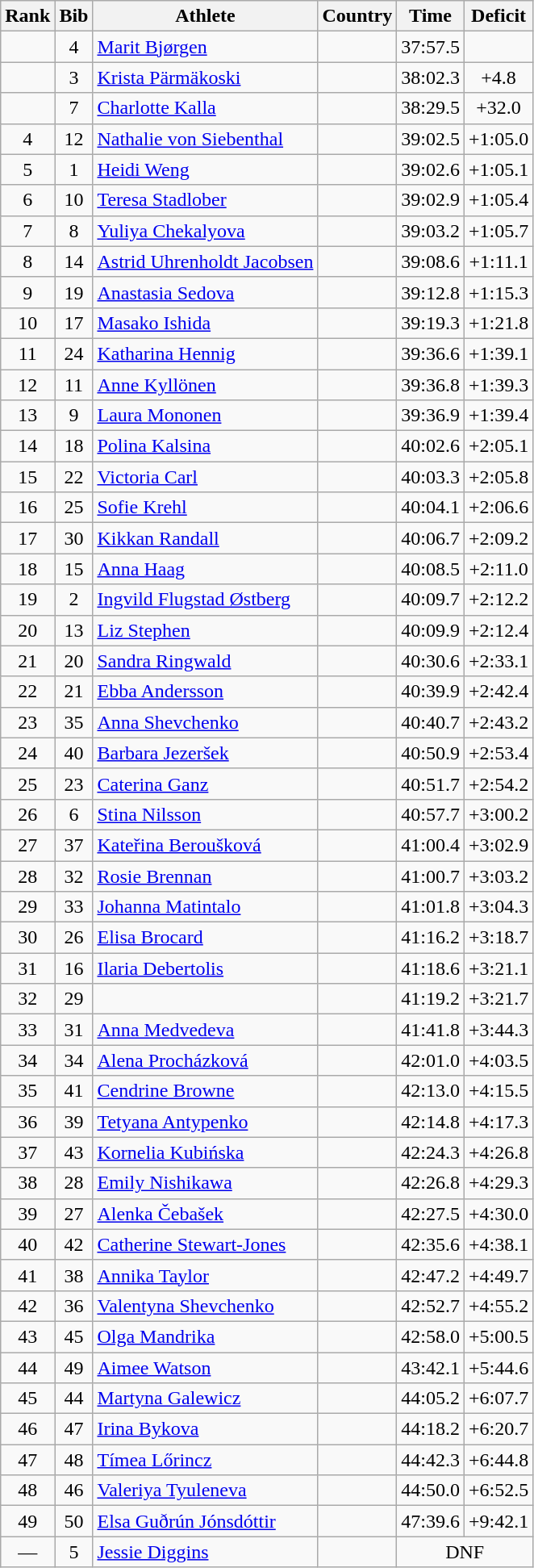<table class="wikitable sortable" style="text-align:center">
<tr>
<th>Rank</th>
<th>Bib</th>
<th>Athlete</th>
<th>Country</th>
<th>Time</th>
<th>Deficit</th>
</tr>
<tr>
<td></td>
<td>4</td>
<td align=left><a href='#'>Marit Bjørgen</a></td>
<td align=left></td>
<td>37:57.5</td>
<td></td>
</tr>
<tr>
<td></td>
<td>3</td>
<td align=left><a href='#'>Krista Pärmäkoski</a></td>
<td align=left></td>
<td>38:02.3</td>
<td>+4.8</td>
</tr>
<tr>
<td></td>
<td>7</td>
<td align=left><a href='#'>Charlotte Kalla</a></td>
<td align=left></td>
<td>38:29.5</td>
<td>+32.0</td>
</tr>
<tr>
<td>4</td>
<td>12</td>
<td align=left><a href='#'>Nathalie von Siebenthal</a></td>
<td align=left></td>
<td>39:02.5</td>
<td>+1:05.0</td>
</tr>
<tr>
<td>5</td>
<td>1</td>
<td align=left><a href='#'>Heidi Weng</a></td>
<td align=left></td>
<td>39:02.6</td>
<td>+1:05.1</td>
</tr>
<tr>
<td>6</td>
<td>10</td>
<td align=left><a href='#'>Teresa Stadlober</a></td>
<td align=left></td>
<td>39:02.9</td>
<td>+1:05.4</td>
</tr>
<tr>
<td>7</td>
<td>8</td>
<td align=left><a href='#'>Yuliya Chekalyova</a></td>
<td align=left></td>
<td>39:03.2</td>
<td>+1:05.7</td>
</tr>
<tr>
<td>8</td>
<td>14</td>
<td align=left><a href='#'>Astrid Uhrenholdt Jacobsen</a></td>
<td align=left></td>
<td>39:08.6</td>
<td>+1:11.1</td>
</tr>
<tr>
<td>9</td>
<td>19</td>
<td align=left><a href='#'>Anastasia Sedova</a></td>
<td align=left></td>
<td>39:12.8</td>
<td>+1:15.3</td>
</tr>
<tr>
<td>10</td>
<td>17</td>
<td align=left><a href='#'>Masako Ishida</a></td>
<td align=left></td>
<td>39:19.3</td>
<td>+1:21.8</td>
</tr>
<tr>
<td>11</td>
<td>24</td>
<td align=left><a href='#'>Katharina Hennig</a></td>
<td align=left></td>
<td>39:36.6</td>
<td>+1:39.1</td>
</tr>
<tr>
<td>12</td>
<td>11</td>
<td align=left><a href='#'>Anne Kyllönen</a></td>
<td align=left></td>
<td>39:36.8</td>
<td>+1:39.3</td>
</tr>
<tr>
<td>13</td>
<td>9</td>
<td align=left><a href='#'>Laura Mononen</a></td>
<td align=left></td>
<td>39:36.9</td>
<td>+1:39.4</td>
</tr>
<tr>
<td>14</td>
<td>18</td>
<td align=left><a href='#'>Polina Kalsina</a></td>
<td align=left></td>
<td>40:02.6</td>
<td>+2:05.1</td>
</tr>
<tr>
<td>15</td>
<td>22</td>
<td align=left><a href='#'>Victoria Carl</a></td>
<td align=left></td>
<td>40:03.3</td>
<td>+2:05.8</td>
</tr>
<tr>
<td>16</td>
<td>25</td>
<td align=left><a href='#'>Sofie Krehl</a></td>
<td align=left></td>
<td>40:04.1</td>
<td>+2:06.6</td>
</tr>
<tr>
<td>17</td>
<td>30</td>
<td align=left><a href='#'>Kikkan Randall</a></td>
<td align=left></td>
<td>40:06.7</td>
<td>+2:09.2</td>
</tr>
<tr>
<td>18</td>
<td>15</td>
<td align=left><a href='#'>Anna Haag</a></td>
<td align=left></td>
<td>40:08.5</td>
<td>+2:11.0</td>
</tr>
<tr>
<td>19</td>
<td>2</td>
<td align=left><a href='#'>Ingvild Flugstad Østberg</a></td>
<td align=left></td>
<td>40:09.7</td>
<td>+2:12.2</td>
</tr>
<tr>
<td>20</td>
<td>13</td>
<td align=left><a href='#'>Liz Stephen</a></td>
<td align=left></td>
<td>40:09.9</td>
<td>+2:12.4</td>
</tr>
<tr>
<td>21</td>
<td>20</td>
<td align=left><a href='#'>Sandra Ringwald</a></td>
<td align=left></td>
<td>40:30.6</td>
<td>+2:33.1</td>
</tr>
<tr>
<td>22</td>
<td>21</td>
<td align=left><a href='#'>Ebba Andersson</a></td>
<td align=left></td>
<td>40:39.9</td>
<td>+2:42.4</td>
</tr>
<tr>
<td>23</td>
<td>35</td>
<td align=left><a href='#'>Anna Shevchenko</a></td>
<td align=left></td>
<td>40:40.7</td>
<td>+2:43.2</td>
</tr>
<tr>
<td>24</td>
<td>40</td>
<td align=left><a href='#'>Barbara Jezeršek</a></td>
<td align=left></td>
<td>40:50.9</td>
<td>+2:53.4</td>
</tr>
<tr>
<td>25</td>
<td>23</td>
<td align=left><a href='#'>Caterina Ganz</a></td>
<td align=left></td>
<td>40:51.7</td>
<td>+2:54.2</td>
</tr>
<tr>
<td>26</td>
<td>6</td>
<td align=left><a href='#'>Stina Nilsson</a></td>
<td align=left></td>
<td>40:57.7</td>
<td>+3:00.2</td>
</tr>
<tr>
<td>27</td>
<td>37</td>
<td align=left><a href='#'>Kateřina Beroušková</a></td>
<td align=left></td>
<td>41:00.4</td>
<td>+3:02.9</td>
</tr>
<tr>
<td>28</td>
<td>32</td>
<td align=left><a href='#'>Rosie Brennan</a></td>
<td align=left></td>
<td>41:00.7</td>
<td>+3:03.2</td>
</tr>
<tr>
<td>29</td>
<td>33</td>
<td align=left><a href='#'>Johanna Matintalo</a></td>
<td align=left></td>
<td>41:01.8</td>
<td>+3:04.3</td>
</tr>
<tr>
<td>30</td>
<td>26</td>
<td align=left><a href='#'>Elisa Brocard</a></td>
<td align=left></td>
<td>41:16.2</td>
<td>+3:18.7</td>
</tr>
<tr>
<td>31</td>
<td>16</td>
<td align=left><a href='#'>Ilaria Debertolis</a></td>
<td align=left></td>
<td>41:18.6</td>
<td>+3:21.1</td>
</tr>
<tr>
<td>32</td>
<td>29</td>
<td align=left></td>
<td align=left></td>
<td>41:19.2</td>
<td>+3:21.7</td>
</tr>
<tr>
<td>33</td>
<td>31</td>
<td align=left><a href='#'>Anna Medvedeva</a></td>
<td align=left></td>
<td>41:41.8</td>
<td>+3:44.3</td>
</tr>
<tr>
<td>34</td>
<td>34</td>
<td align=left><a href='#'>Alena Procházková</a></td>
<td align=left></td>
<td>42:01.0</td>
<td>+4:03.5</td>
</tr>
<tr>
<td>35</td>
<td>41</td>
<td align=left><a href='#'>Cendrine Browne</a></td>
<td align=left></td>
<td>42:13.0</td>
<td>+4:15.5</td>
</tr>
<tr>
<td>36</td>
<td>39</td>
<td align=left><a href='#'>Tetyana Antypenko</a></td>
<td align=left></td>
<td>42:14.8</td>
<td>+4:17.3</td>
</tr>
<tr>
<td>37</td>
<td>43</td>
<td align=left><a href='#'>Kornelia Kubińska</a></td>
<td align=left></td>
<td>42:24.3</td>
<td>+4:26.8</td>
</tr>
<tr>
<td>38</td>
<td>28</td>
<td align=left><a href='#'>Emily Nishikawa</a></td>
<td align=left></td>
<td>42:26.8</td>
<td>+4:29.3</td>
</tr>
<tr>
<td>39</td>
<td>27</td>
<td align=left><a href='#'>Alenka Čebašek</a></td>
<td align=left></td>
<td>42:27.5</td>
<td>+4:30.0</td>
</tr>
<tr>
<td>40</td>
<td>42</td>
<td align=left><a href='#'>Catherine Stewart-Jones</a></td>
<td align=left></td>
<td>42:35.6</td>
<td>+4:38.1</td>
</tr>
<tr>
<td>41</td>
<td>38</td>
<td align=left><a href='#'>Annika Taylor</a></td>
<td align=left></td>
<td>42:47.2</td>
<td>+4:49.7</td>
</tr>
<tr>
<td>42</td>
<td>36</td>
<td align=left><a href='#'>Valentyna Shevchenko</a></td>
<td align=left></td>
<td>42:52.7</td>
<td>+4:55.2</td>
</tr>
<tr>
<td>43</td>
<td>45</td>
<td align=left><a href='#'>Olga Mandrika</a></td>
<td align=left></td>
<td>42:58.0</td>
<td>+5:00.5</td>
</tr>
<tr>
<td>44</td>
<td>49</td>
<td align=left><a href='#'>Aimee Watson</a></td>
<td align=left></td>
<td>43:42.1</td>
<td>+5:44.6</td>
</tr>
<tr>
<td>45</td>
<td>44</td>
<td align=left><a href='#'>Martyna Galewicz</a></td>
<td align=left></td>
<td>44:05.2</td>
<td>+6:07.7</td>
</tr>
<tr>
<td>46</td>
<td>47</td>
<td align=left><a href='#'>Irina Bykova</a></td>
<td align=left></td>
<td>44:18.2</td>
<td>+6:20.7</td>
</tr>
<tr>
<td>47</td>
<td>48</td>
<td align=left><a href='#'>Tímea Lőrincz</a></td>
<td align=left></td>
<td>44:42.3</td>
<td>+6:44.8</td>
</tr>
<tr>
<td>48</td>
<td>46</td>
<td align=left><a href='#'>Valeriya Tyuleneva</a></td>
<td align=left></td>
<td>44:50.0</td>
<td>+6:52.5</td>
</tr>
<tr>
<td>49</td>
<td>50</td>
<td align=left><a href='#'>Elsa Guðrún Jónsdóttir</a></td>
<td align=left></td>
<td>47:39.6</td>
<td>+9:42.1</td>
</tr>
<tr>
<td>—</td>
<td>5</td>
<td align=left><a href='#'>Jessie Diggins</a></td>
<td align=left></td>
<td colspan=2>DNF</td>
</tr>
</table>
